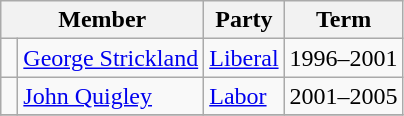<table class="wikitable">
<tr>
<th colspan="2">Member</th>
<th>Party</th>
<th>Term</th>
</tr>
<tr>
<td> </td>
<td><a href='#'>George Strickland</a></td>
<td><a href='#'>Liberal</a></td>
<td>1996–2001</td>
</tr>
<tr>
<td> </td>
<td><a href='#'>John Quigley</a></td>
<td><a href='#'>Labor</a></td>
<td>2001–2005</td>
</tr>
<tr>
</tr>
</table>
